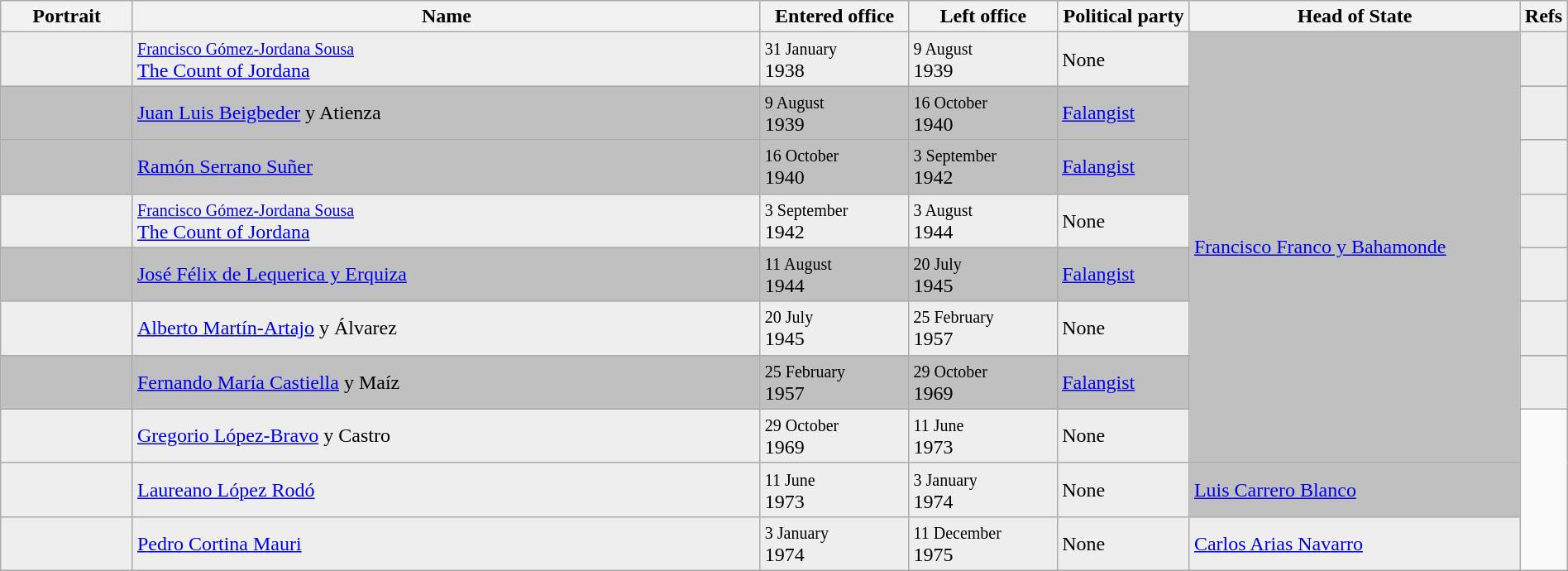<table class="wikitable" style="width:100%;">
<tr>
<th style="width:8%;">Portrait</th>
<th style="width:38%;">Name</th>
<th style="width:9%;">Entered office</th>
<th style="width:9%;">Left office</th>
<th style="width:8%;">Political party</th>
<th style="width:20%;">Head of State</th>
<th style="width:1%;">Refs</th>
</tr>
<tr style="background:#eee">
<td></td>
<td><a href='#'><small>Francisco Gómez-Jordana Sousa</small><br>The Count of Jordana</a></td>
<td><small>31 January</small><br>1938</td>
<td><small>9 August</small><br>1939</td>
<td>None</td>
<td rowspan="8" style="background:silver;"><a href='#'>Francisco Franco y Bahamonde</a></td>
<td style="background:#eee"></td>
</tr>
<tr style="background:silver;">
<td></td>
<td><a href='#'>Juan Luis Beigbeder</a> y Atienza</td>
<td><small>9 August</small><br>1939</td>
<td><small>16 October</small><br>1940</td>
<td><a href='#'>Falangist</a></td>
<td style="background:#eee"><br></td>
</tr>
<tr style="background:silver;">
<td></td>
<td><a href='#'>Ramón Serrano Suñer</a></td>
<td><small>16 October</small><br>1940</td>
<td><small>3 September</small><br>1942</td>
<td><a href='#'>Falangist</a></td>
<td style="background:#eee"><br></td>
</tr>
<tr style="background:#eee">
<td></td>
<td><a href='#'><small>Francisco Gómez-Jordana Sousa</small><br>The Count of Jordana</a></td>
<td><small>3 September</small><br>1942</td>
<td><small>3 August</small><br>1944</td>
<td>None</td>
<td style="background:#eee"></td>
</tr>
<tr style="background:silver;">
<td></td>
<td><a href='#'>José Félix de Lequerica y Erquiza</a></td>
<td><small>11 August</small><br>1944</td>
<td><small>20 July</small><br>1945</td>
<td><a href='#'>Falangist</a></td>
<td style="background:#eee"><br></td>
</tr>
<tr style="background:#eee">
<td></td>
<td><a href='#'>Alberto Martín-Artajo</a> y Álvarez</td>
<td><small>20 July</small><br>1945</td>
<td><small>25 February</small><br>1957</td>
<td>None</td>
<td style="background:#eee"><br></td>
</tr>
<tr style="background:silver;">
<td></td>
<td><a href='#'>Fernando María Castiella</a> y Maíz</td>
<td><small>25 February</small><br>1957</td>
<td><small>29 October</small><br>1969</td>
<td><a href='#'>Falangist</a></td>
<td style="background:#eee"></td>
</tr>
<tr style="background:#eee">
<td></td>
<td><a href='#'>Gregorio López-Bravo</a> y Castro</td>
<td><small>29 October</small><br>1969</td>
<td><small>11 June</small><br>1973</td>
<td>None</td>
</tr>
<tr style="background:#eee">
<td></td>
<td><a href='#'>Laureano López Rodó</a></td>
<td><small>11 June</small><br>1973</td>
<td><small>3 January</small><br>1974</td>
<td>None</td>
<td style="background:silver;"><a href='#'>Luis Carrero Blanco</a></td>
</tr>
<tr style="background:#eee">
<td></td>
<td><a href='#'>Pedro Cortina Mauri</a></td>
<td><small>3 January</small><br>1974</td>
<td><small>11 December</small><br>1975</td>
<td>None</td>
<td><a href='#'>Carlos Arias Navarro</a></td>
</tr>
</table>
